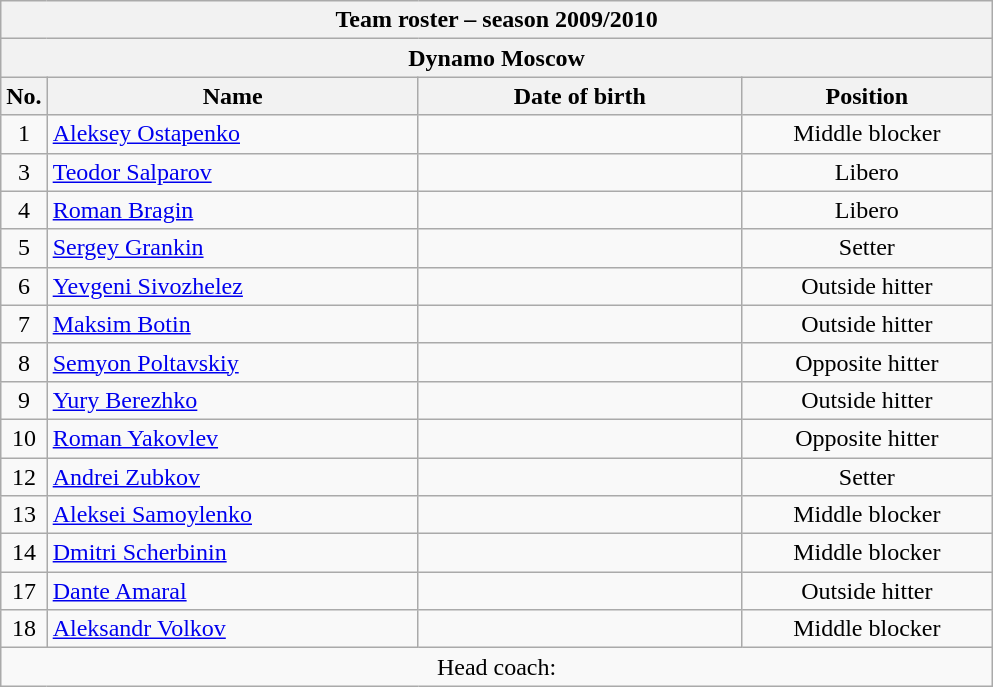<table class="wikitable collapsible collapsed sortable" style="font-size:100%; text-align:center;">
<tr>
<th colspan=6>Team roster – season 2009/2010</th>
</tr>
<tr>
<th colspan=6>Dynamo Moscow</th>
</tr>
<tr>
<th>No.</th>
<th style="width:15em">Name</th>
<th style="width:13em">Date of birth</th>
<th style="width:10em">Position</th>
</tr>
<tr>
<td>1</td>
<td align=left> <a href='#'>Aleksey Ostapenko</a></td>
<td align=right></td>
<td>Middle blocker</td>
</tr>
<tr>
<td>3</td>
<td align=left> <a href='#'>Teodor Salparov</a></td>
<td align=right></td>
<td>Libero</td>
</tr>
<tr>
<td>4</td>
<td align=left> <a href='#'>Roman Bragin</a></td>
<td align=right></td>
<td>Libero</td>
</tr>
<tr>
<td>5</td>
<td align=left> <a href='#'>Sergey Grankin</a></td>
<td align=right></td>
<td>Setter</td>
</tr>
<tr>
<td>6</td>
<td align=left> <a href='#'>Yevgeni Sivozhelez</a></td>
<td align=right></td>
<td>Outside hitter</td>
</tr>
<tr>
<td>7</td>
<td align=left> <a href='#'>Maksim Botin</a></td>
<td align=right></td>
<td>Outside hitter</td>
</tr>
<tr>
<td>8</td>
<td align=left> <a href='#'>Semyon Poltavskiy</a></td>
<td align=right></td>
<td>Opposite hitter</td>
</tr>
<tr>
<td>9</td>
<td align=left> <a href='#'>Yury Berezhko</a></td>
<td align=right></td>
<td>Outside hitter</td>
</tr>
<tr>
<td>10</td>
<td align=left> <a href='#'>Roman Yakovlev</a></td>
<td align=right></td>
<td>Opposite hitter</td>
</tr>
<tr>
<td>12</td>
<td align=left> <a href='#'>Andrei Zubkov</a></td>
<td align=right></td>
<td>Setter</td>
</tr>
<tr>
<td>13</td>
<td align=left> <a href='#'>Aleksei Samoylenko</a></td>
<td align=right></td>
<td>Middle blocker</td>
</tr>
<tr>
<td>14</td>
<td align=left> <a href='#'>Dmitri Scherbinin</a></td>
<td align=right></td>
<td>Middle blocker</td>
</tr>
<tr>
<td>17</td>
<td align=left> <a href='#'>Dante Amaral</a></td>
<td align=right></td>
<td>Outside hitter</td>
</tr>
<tr>
<td>18</td>
<td align=left> <a href='#'>Aleksandr Volkov</a></td>
<td align=right></td>
<td>Middle blocker</td>
</tr>
<tr>
<td colspan=4>Head coach:</td>
</tr>
</table>
